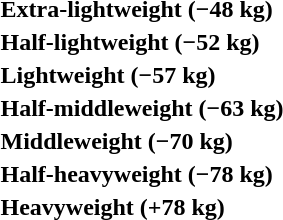<table>
<tr>
<th rowspan=2 style="text-align:left;">Extra-lightweight (−48 kg)</th>
<td rowspan=2></td>
<td rowspan=2></td>
<td></td>
</tr>
<tr>
<td></td>
</tr>
<tr>
<th rowspan=2 style="text-align:left;">Half-lightweight (−52 kg)</th>
<td rowspan=2></td>
<td rowspan=2></td>
<td></td>
</tr>
<tr>
<td></td>
</tr>
<tr>
<th rowspan=2 style="text-align:left;">Lightweight (−57 kg)</th>
<td rowspan=2></td>
<td rowspan=2></td>
<td></td>
</tr>
<tr>
<td></td>
</tr>
<tr>
<th rowspan=2 style="text-align:left;">Half-middleweight (−63 kg)</th>
<td rowspan=2></td>
<td rowspan=2></td>
<td></td>
</tr>
<tr>
<td></td>
</tr>
<tr>
<th rowspan=2 style="text-align:left;">Middleweight (−70 kg)</th>
<td rowspan=2></td>
<td rowspan=2></td>
<td></td>
</tr>
<tr>
<td></td>
</tr>
<tr>
<th rowspan=2 style="text-align:left;">Half-heavyweight (−78 kg)</th>
<td rowspan=2></td>
<td rowspan=2></td>
<td></td>
</tr>
<tr>
<td></td>
</tr>
<tr>
<th rowspan=2 style="text-align:left;">Heavyweight (+78 kg)</th>
<td rowspan=2></td>
<td rowspan=2></td>
<td></td>
</tr>
<tr>
<td></td>
</tr>
</table>
